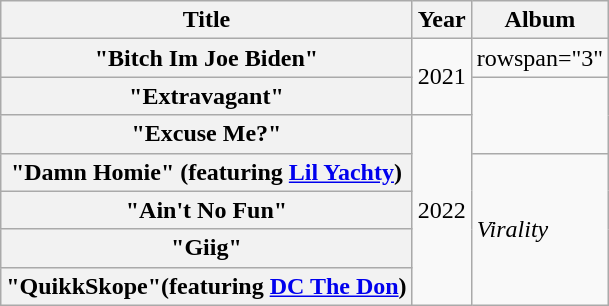<table class="wikitable plainrowheaders">
<tr>
<th scope="col">Title</th>
<th scope="col">Year</th>
<th scope="col">Album</th>
</tr>
<tr>
<th scope="row">"Bitch Im Joe Biden"</th>
<td rowspan="2">2021</td>
<td>rowspan="3" </td>
</tr>
<tr>
<th scope="row">"Extravagant"</th>
</tr>
<tr>
<th scope="row">"Excuse Me?"</th>
<td rowspan="5">2022</td>
</tr>
<tr>
<th scope="row">"Damn Homie" (featuring <a href='#'>Lil Yachty</a>)</th>
<td rowspan="4"><em>Virality</em></td>
</tr>
<tr>
<th scope="row">"Ain't No Fun"</th>
</tr>
<tr>
<th scope="row">"Giig"</th>
</tr>
<tr>
<th scope="row">"QuikkSkope"(featuring <a href='#'>DC The Don</a>)</th>
</tr>
</table>
